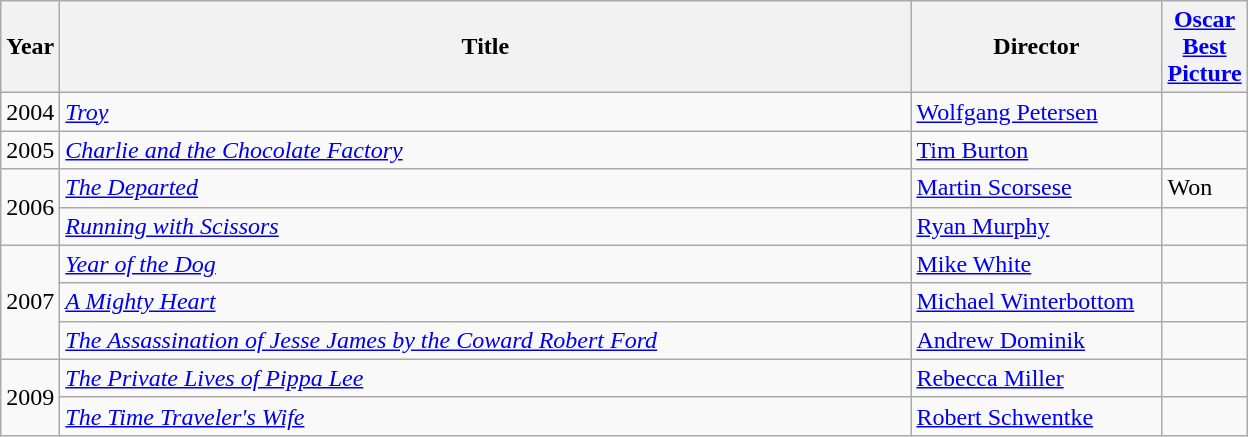<table class="wikitable sortable">
<tr>
<th scope="col" style="width:1em;">Year</th>
<th scope="col" style="width:35em;">Title</th>
<th scope="col" style="width:10em;">Director</th>
<th scope="col" style="width:1em;"><a href='#'>Oscar Best Picture</a></th>
</tr>
<tr>
<td>2004</td>
<td><em><a href='#'>Troy</a></em></td>
<td><a href='#'>Wolfgang Petersen</a></td>
<td></td>
</tr>
<tr>
<td>2005</td>
<td><em><a href='#'>Charlie and the Chocolate Factory</a></em></td>
<td><a href='#'>Tim Burton</a></td>
<td></td>
</tr>
<tr>
<td rowspan="2">2006</td>
<td><em><a href='#'>The Departed</a></em></td>
<td><a href='#'>Martin Scorsese</a></td>
<td>Won</td>
</tr>
<tr>
<td><em><a href='#'>Running with Scissors</a></em></td>
<td><a href='#'>Ryan Murphy</a></td>
<td></td>
</tr>
<tr>
<td rowspan="3">2007</td>
<td><em><a href='#'>Year of the Dog</a></em></td>
<td><a href='#'>Mike White</a></td>
<td></td>
</tr>
<tr>
<td><em><a href='#'>A Mighty Heart</a></em></td>
<td><a href='#'>Michael Winterbottom</a></td>
<td></td>
</tr>
<tr>
<td><em><a href='#'>The Assassination of Jesse James by the Coward Robert Ford</a></em></td>
<td><a href='#'>Andrew Dominik</a></td>
<td></td>
</tr>
<tr>
<td rowspan="2">2009</td>
<td><em><a href='#'>The Private Lives of Pippa Lee</a></em></td>
<td><a href='#'>Rebecca Miller</a></td>
<td></td>
</tr>
<tr>
<td><em><a href='#'>The Time Traveler's Wife</a></em></td>
<td><a href='#'>Robert Schwentke</a></td>
<td></td>
</tr>
</table>
